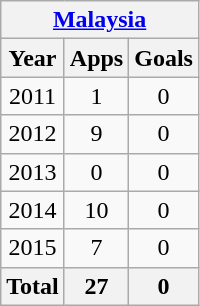<table class="wikitable" style="text-align:center">
<tr>
<th colspan=3><a href='#'>Malaysia</a></th>
</tr>
<tr>
<th>Year</th>
<th>Apps</th>
<th>Goals</th>
</tr>
<tr>
<td>2011</td>
<td>1</td>
<td>0</td>
</tr>
<tr>
<td>2012</td>
<td>9</td>
<td>0</td>
</tr>
<tr>
<td>2013</td>
<td>0</td>
<td>0</td>
</tr>
<tr>
<td>2014</td>
<td>10</td>
<td>0</td>
</tr>
<tr>
<td>2015</td>
<td>7</td>
<td>0</td>
</tr>
<tr>
<th>Total</th>
<th>27</th>
<th>0</th>
</tr>
</table>
